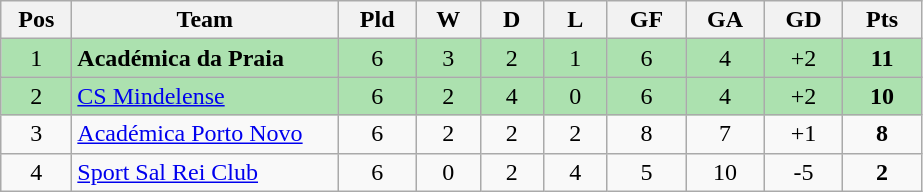<table class="wikitable" style="text-align: center;">
<tr>
<th style="width: 40px;">Pos</th>
<th style="width: 170px;">Team</th>
<th style="width: 45px;">Pld</th>
<th style="width: 35px;">W</th>
<th style="width: 35px;">D</th>
<th style="width: 35px;">L</th>
<th style="width: 45px;">GF</th>
<th style="width: 45px;">GA</th>
<th style="width: 45px;">GD</th>
<th style="width: 45px;">Pts</th>
</tr>
<tr style="background:#ACE1AF;">
<td>1</td>
<td style="text-align: left;"><strong>Académica da Praia</strong></td>
<td>6</td>
<td>3</td>
<td>2</td>
<td>1</td>
<td>6</td>
<td>4</td>
<td>+2</td>
<td><strong>11</strong></td>
</tr>
<tr style="background:#ACE1AF;">
<td>2</td>
<td style="text-align: left;"><a href='#'>CS Mindelense</a><strong></strong></td>
<td>6</td>
<td>2</td>
<td>4</td>
<td>0</td>
<td>6</td>
<td>4</td>
<td>+2</td>
<td><strong>10</strong></td>
</tr>
<tr>
<td>3</td>
<td style="text-align: left;"><a href='#'>Académica Porto Novo</a></td>
<td>6</td>
<td>2</td>
<td>2</td>
<td>2</td>
<td>8</td>
<td>7</td>
<td>+1</td>
<td><strong>8</strong></td>
</tr>
<tr>
<td>4</td>
<td style="text-align: left;"><a href='#'>Sport Sal Rei Club</a></td>
<td>6</td>
<td>0</td>
<td>2</td>
<td>4</td>
<td>5</td>
<td>10</td>
<td>-5</td>
<td><strong>2</strong></td>
</tr>
</table>
